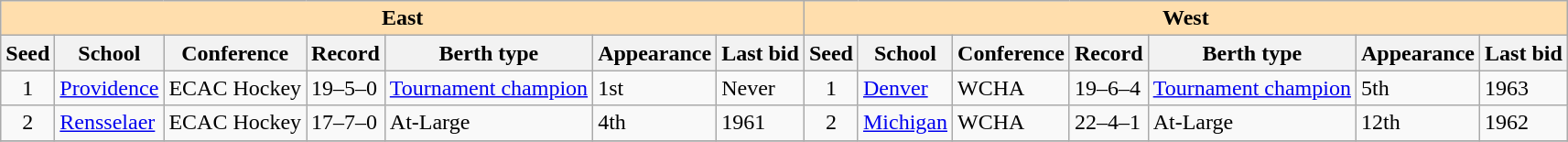<table class="wikitable">
<tr>
<th colspan="7" style="background:#ffdead;">East</th>
<th colspan="7" style="background:#ffdead;">West</th>
</tr>
<tr>
<th>Seed</th>
<th>School</th>
<th>Conference</th>
<th>Record</th>
<th>Berth type</th>
<th>Appearance</th>
<th>Last bid</th>
<th>Seed</th>
<th>School</th>
<th>Conference</th>
<th>Record</th>
<th>Berth type</th>
<th>Appearance</th>
<th>Last bid</th>
</tr>
<tr>
<td align=center>1</td>
<td><a href='#'>Providence</a></td>
<td>ECAC Hockey</td>
<td>19–5–0</td>
<td><a href='#'>Tournament champion</a></td>
<td>1st</td>
<td>Never</td>
<td align=center>1</td>
<td><a href='#'>Denver</a></td>
<td>WCHA</td>
<td>19–6–4</td>
<td><a href='#'>Tournament champion</a></td>
<td>5th</td>
<td>1963</td>
</tr>
<tr>
<td align=center>2</td>
<td><a href='#'>Rensselaer</a></td>
<td>ECAC Hockey</td>
<td>17–7–0</td>
<td>At-Large</td>
<td>4th</td>
<td>1961</td>
<td align=center>2</td>
<td><a href='#'>Michigan</a></td>
<td>WCHA</td>
<td>22–4–1</td>
<td>At-Large</td>
<td>12th</td>
<td>1962</td>
</tr>
<tr>
</tr>
</table>
